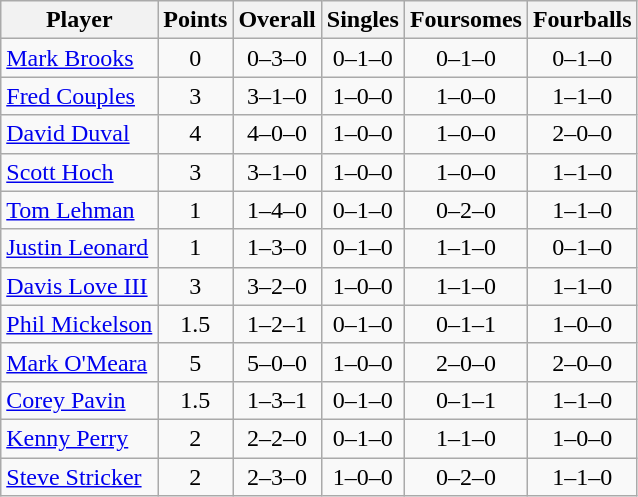<table class="wikitable sortable" style="text-align:center">
<tr>
<th>Player</th>
<th>Points</th>
<th>Overall</th>
<th>Singles</th>
<th>Foursomes</th>
<th>Fourballs</th>
</tr>
<tr>
<td align=left><a href='#'>Mark Brooks</a></td>
<td>0</td>
<td>0–3–0</td>
<td>0–1–0</td>
<td>0–1–0</td>
<td>0–1–0</td>
</tr>
<tr>
<td align=left><a href='#'>Fred Couples</a></td>
<td>3</td>
<td>3–1–0</td>
<td>1–0–0</td>
<td>1–0–0</td>
<td>1–1–0</td>
</tr>
<tr>
<td align=left><a href='#'>David Duval</a></td>
<td>4</td>
<td>4–0–0</td>
<td>1–0–0</td>
<td>1–0–0</td>
<td>2–0–0</td>
</tr>
<tr>
<td align=left><a href='#'>Scott Hoch</a></td>
<td>3</td>
<td>3–1–0</td>
<td>1–0–0</td>
<td>1–0–0</td>
<td>1–1–0</td>
</tr>
<tr>
<td align=left><a href='#'>Tom Lehman</a></td>
<td>1</td>
<td>1–4–0</td>
<td>0–1–0</td>
<td>0–2–0</td>
<td>1–1–0</td>
</tr>
<tr>
<td align=left><a href='#'>Justin Leonard</a></td>
<td>1</td>
<td>1–3–0</td>
<td>0–1–0</td>
<td>1–1–0</td>
<td>0–1–0</td>
</tr>
<tr>
<td align=left><a href='#'>Davis Love III</a></td>
<td>3</td>
<td>3–2–0</td>
<td>1–0–0</td>
<td>1–1–0</td>
<td>1–1–0</td>
</tr>
<tr>
<td align=left><a href='#'>Phil Mickelson</a></td>
<td>1.5</td>
<td>1–2–1</td>
<td>0–1–0</td>
<td>0–1–1</td>
<td>1–0–0</td>
</tr>
<tr>
<td align=left><a href='#'>Mark O'Meara</a></td>
<td>5</td>
<td>5–0–0</td>
<td>1–0–0</td>
<td>2–0–0</td>
<td>2–0–0</td>
</tr>
<tr>
<td align=left><a href='#'>Corey Pavin</a></td>
<td>1.5</td>
<td>1–3–1</td>
<td>0–1–0</td>
<td>0–1–1</td>
<td>1–1–0</td>
</tr>
<tr>
<td align=left><a href='#'>Kenny Perry</a></td>
<td>2</td>
<td>2–2–0</td>
<td>0–1–0</td>
<td>1–1–0</td>
<td>1–0–0</td>
</tr>
<tr>
<td align=left><a href='#'>Steve Stricker</a></td>
<td>2</td>
<td>2–3–0</td>
<td>1–0–0</td>
<td>0–2–0</td>
<td>1–1–0</td>
</tr>
</table>
